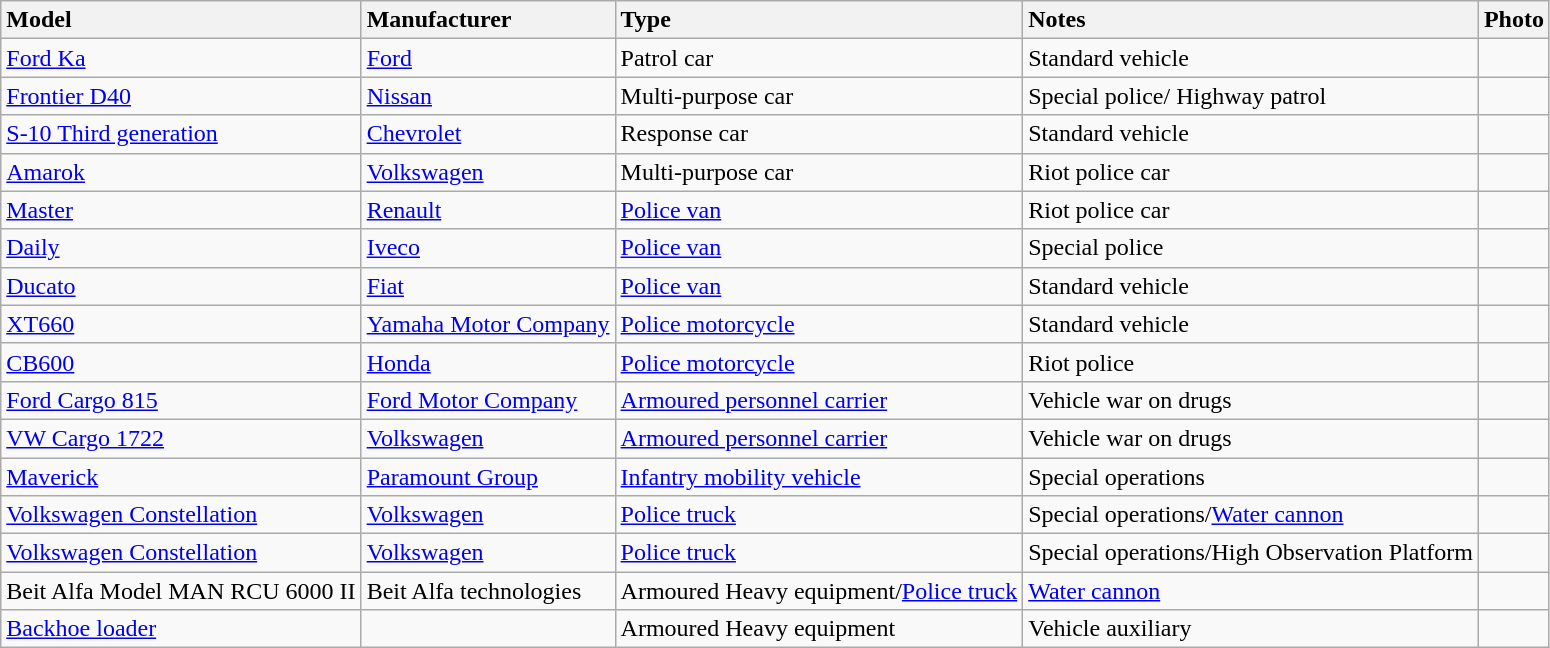<table class="wikitable">
<tr>
<th style="text-align: left;">Model</th>
<th style="text-align: left;">Manufacturer</th>
<th style="text-align: left;">Type</th>
<th style="text-align: left;">Notes</th>
<th style="text-align: left;">Photo</th>
</tr>
<tr>
<td><a href='#'>Ford Ka</a></td>
<td><a href='#'>Ford</a></td>
<td>Patrol car</td>
<td>Standard vehicle</td>
<td></td>
</tr>
<tr>
<td><a href='#'>Frontier D40</a></td>
<td><a href='#'>Nissan</a></td>
<td>Multi-purpose car</td>
<td>Special police/ Highway patrol</td>
<td></td>
</tr>
<tr>
<td><a href='#'>S-10 Third generation</a></td>
<td><a href='#'>Chevrolet</a></td>
<td>Response car</td>
<td>Standard vehicle</td>
<td></td>
</tr>
<tr>
<td><a href='#'>Amarok</a></td>
<td><a href='#'>Volkswagen</a></td>
<td>Multi-purpose car</td>
<td>Riot police car</td>
<td></td>
</tr>
<tr>
<td><a href='#'>Master</a></td>
<td><a href='#'>Renault</a></td>
<td><a href='#'>Police van</a></td>
<td>Riot police car</td>
<td></td>
</tr>
<tr>
<td><a href='#'>Daily</a></td>
<td><a href='#'>Iveco</a></td>
<td><a href='#'>Police van</a></td>
<td>Special police</td>
<td></td>
</tr>
<tr>
<td><a href='#'>Ducato</a></td>
<td><a href='#'>Fiat</a></td>
<td><a href='#'>Police van</a></td>
<td>Standard vehicle</td>
<td></td>
</tr>
<tr>
<td><a href='#'>XT660</a></td>
<td><a href='#'>Yamaha Motor Company</a></td>
<td><a href='#'>Police motorcycle</a></td>
<td>Standard vehicle</td>
<td></td>
</tr>
<tr>
<td><a href='#'>CB600</a></td>
<td><a href='#'>Honda</a></td>
<td><a href='#'>Police motorcycle</a></td>
<td>Riot police</td>
<td></td>
</tr>
<tr>
<td><a href='#'>Ford Cargo 815</a></td>
<td><a href='#'>Ford Motor Company</a></td>
<td><a href='#'>Armoured personnel carrier</a></td>
<td>Vehicle war on drugs</td>
<td></td>
</tr>
<tr>
<td><a href='#'>VW Cargo 1722</a></td>
<td><a href='#'>Volkswagen</a></td>
<td><a href='#'>Armoured personnel carrier</a></td>
<td>Vehicle war on drugs</td>
<td></td>
</tr>
<tr>
<td><a href='#'>Maverick</a></td>
<td><a href='#'>Paramount Group</a></td>
<td><a href='#'>Infantry mobility vehicle</a></td>
<td>Special operations</td>
<td></td>
</tr>
<tr>
<td><a href='#'>Volkswagen Constellation</a></td>
<td><a href='#'>Volkswagen</a></td>
<td><a href='#'>Police truck</a></td>
<td>Special operations/<a href='#'>Water cannon</a></td>
<td></td>
</tr>
<tr>
<td><a href='#'>Volkswagen Constellation</a></td>
<td><a href='#'>Volkswagen</a></td>
<td><a href='#'>Police truck</a></td>
<td>Special operations/High Observation Platform</td>
<td></td>
</tr>
<tr>
<td>Beit Alfa Model MAN RCU 6000 II</td>
<td>Beit Alfa technologies</td>
<td>Armoured Heavy equipment/<a href='#'>Police truck</a></td>
<td><a href='#'>Water cannon</a></td>
<td></td>
</tr>
<tr>
<td><a href='#'>Backhoe loader</a></td>
<td></td>
<td>Armoured Heavy equipment</td>
<td>Vehicle auxiliary</td>
<td></td>
</tr>
</table>
